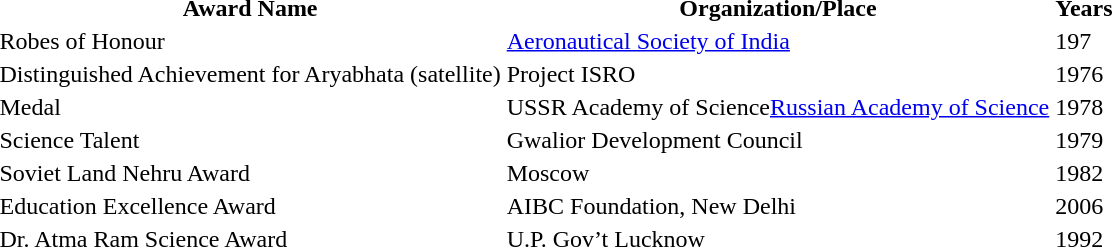<table>
<tr>
<th>Award Name</th>
<th>Organization/Place</th>
<th>Years</th>
</tr>
<tr>
<td>Robes of Honour</td>
<td><a href='#'>Aeronautical Society of India</a></td>
<td>197</td>
</tr>
<tr>
<td>Distinguished Achievement for Aryabhata (satellite)</td>
<td>Project ISRO</td>
<td>1976</td>
</tr>
<tr>
<td>Medal</td>
<td>USSR Academy of Science<a href='#'>Russian Academy of Science</a></td>
<td>1978</td>
</tr>
<tr>
<td>Science Talent</td>
<td>Gwalior Development Council</td>
<td>1979</td>
</tr>
<tr>
<td>Soviet Land Nehru Award</td>
<td>Moscow</td>
<td>1982</td>
</tr>
<tr>
<td>Education Excellence Award</td>
<td>AIBC Foundation, New Delhi</td>
<td>2006</td>
</tr>
<tr>
<td>Dr. Atma Ram Science Award</td>
<td>U.P. Gov’t Lucknow</td>
<td>1992</td>
</tr>
</table>
